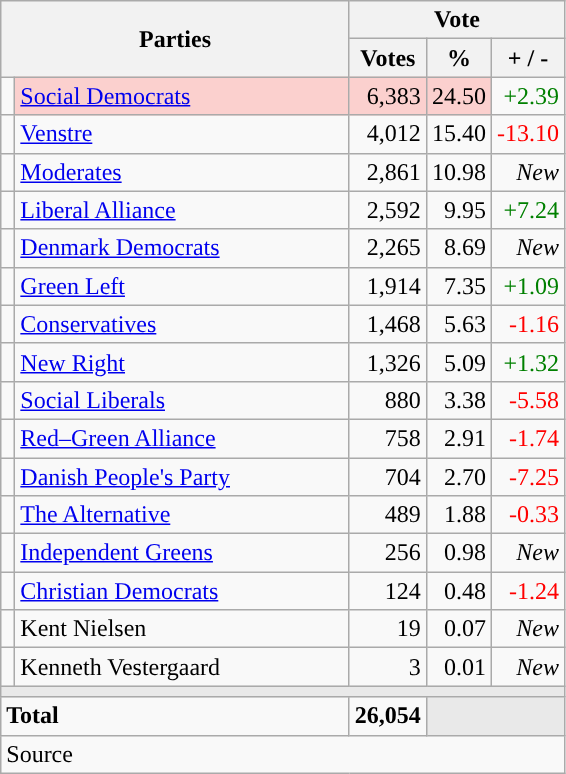<table class="wikitable" style="text-align:right;">
<tr>
<th style="text-align:centre;" rowspan="2" colspan="2" width="225">Parties</th>
<th colspan="3">Vote</th>
</tr>
<tr>
<th width="15">Votes</th>
<th width="15">%</th>
<th width="15">+ / -</th>
</tr>
<tr>
<td width="2" style="color:inherit;background:"></td>
<td bgcolor=#fbd0ce  align="left"><a href='#'>Social Democrats</a></td>
<td bgcolor=#fbd0ce>6,383</td>
<td bgcolor=#fbd0ce>24.50</td>
<td style=color:green;>+2.39</td>
</tr>
<tr>
<td width="2" style="color:inherit;background:"></td>
<td align="left"><a href='#'>Venstre</a></td>
<td>4,012</td>
<td>15.40</td>
<td style=color:red;>-13.10</td>
</tr>
<tr>
<td width="2" style="color:inherit;background:"></td>
<td align="left"><a href='#'>Moderates</a></td>
<td>2,861</td>
<td>10.98</td>
<td><em>New</em></td>
</tr>
<tr>
<td width="2" style="color:inherit;background:"></td>
<td align="left"><a href='#'>Liberal Alliance</a></td>
<td>2,592</td>
<td>9.95</td>
<td style=color:green;>+7.24</td>
</tr>
<tr>
<td width="2" style="color:inherit;background:"></td>
<td align="left"><a href='#'>Denmark Democrats</a></td>
<td>2,265</td>
<td>8.69</td>
<td><em>New</em></td>
</tr>
<tr>
<td width="2" style="color:inherit;background:"></td>
<td align="left"><a href='#'>Green Left</a></td>
<td>1,914</td>
<td>7.35</td>
<td style=color:green;>+1.09</td>
</tr>
<tr>
<td width="2" style="color:inherit;background:"></td>
<td align="left"><a href='#'>Conservatives</a></td>
<td>1,468</td>
<td>5.63</td>
<td style=color:red;>-1.16</td>
</tr>
<tr>
<td width="2" style="color:inherit;background:"></td>
<td align="left"><a href='#'>New Right</a></td>
<td>1,326</td>
<td>5.09</td>
<td style=color:green;>+1.32</td>
</tr>
<tr>
<td width="2" style="color:inherit;background:"></td>
<td align="left"><a href='#'>Social Liberals</a></td>
<td>880</td>
<td>3.38</td>
<td style=color:red;>-5.58</td>
</tr>
<tr>
<td width="2" style="color:inherit;background:"></td>
<td align="left"><a href='#'>Red–Green Alliance</a></td>
<td>758</td>
<td>2.91</td>
<td style=color:red;>-1.74</td>
</tr>
<tr>
<td width="2" style="color:inherit;background:"></td>
<td align="left"><a href='#'>Danish People's Party</a></td>
<td>704</td>
<td>2.70</td>
<td style=color:red;>-7.25</td>
</tr>
<tr>
<td width="2" style="color:inherit;background:"></td>
<td align="left"><a href='#'>The Alternative</a></td>
<td>489</td>
<td>1.88</td>
<td style=color:red;>-0.33</td>
</tr>
<tr>
<td width="2" style="color:inherit;background:"></td>
<td align="left"><a href='#'>Independent Greens</a></td>
<td>256</td>
<td>0.98</td>
<td><em>New</em></td>
</tr>
<tr>
<td width="2" style="color:inherit;background:"></td>
<td align="left"><a href='#'>Christian Democrats</a></td>
<td>124</td>
<td>0.48</td>
<td style=color:red;>-1.24</td>
</tr>
<tr>
<td width="2" style="color:inherit;background:"></td>
<td align="left">Kent Nielsen</td>
<td>19</td>
<td>0.07</td>
<td><em>New</em></td>
</tr>
<tr>
<td width="2" style="color:inherit;background:"></td>
<td align="left">Kenneth Vestergaard</td>
<td>3</td>
<td>0.01</td>
<td><em>New</em></td>
</tr>
<tr>
<td colspan="7" bgcolor="#E9E9E9"></td>
</tr>
<tr>
<td align="left" colspan="2"><strong>Total</strong></td>
<td><strong>26,054</strong></td>
<td bgcolor="#E9E9E9" colspan="2"></td>
</tr>
<tr>
<td align="left" colspan="6">Source</td>
</tr>
</table>
